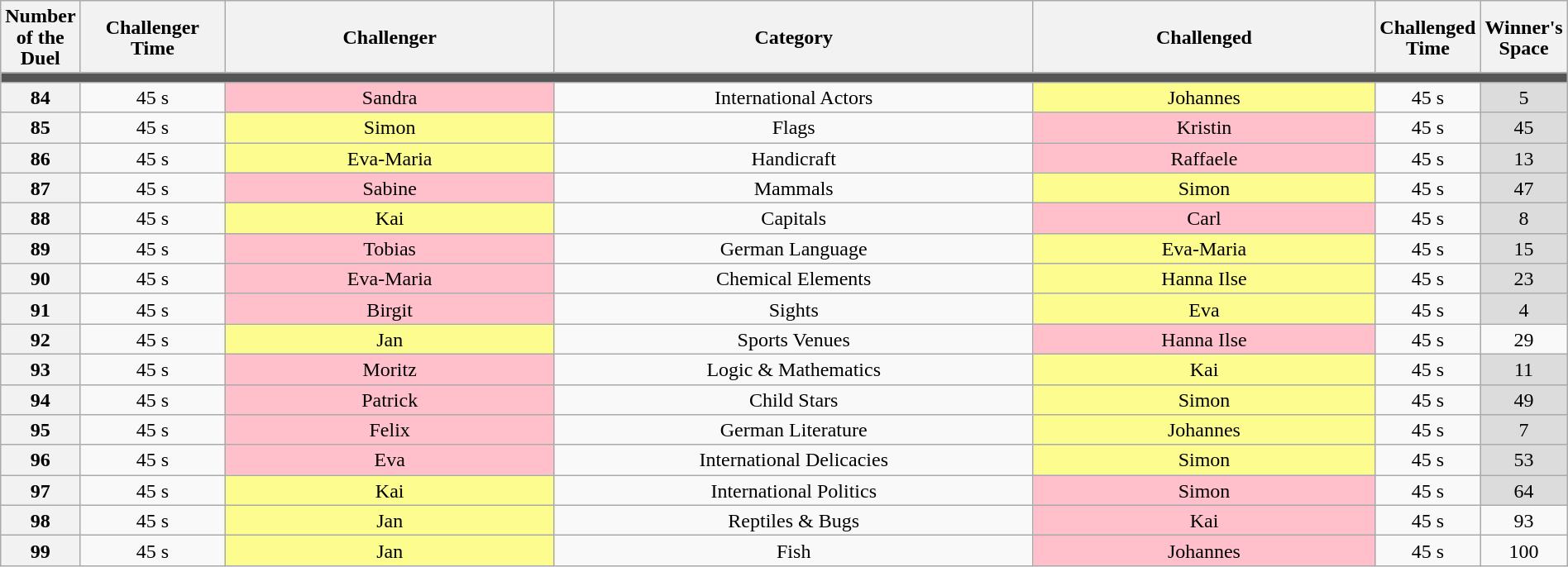<table class="wikitable" style="text-align:center; line-height:17px; width:100%">
<tr>
<th rowspan="1" scope="col" style="width:02%">Number of the Duel</th>
<th rowspan="1" scope="col" style="width:10%">Challenger Time</th>
<th rowspan="1" scope="col" style="width:25%">Challenger</th>
<th rowspan="1" scope="col" style="width:37%">Category</th>
<th rowspan="1" scope="col" style="width:31%">Challenged</th>
<th rowspan="1" scope="col" style="width:10%">Challenged Time</th>
<th rowspan="1" scope="col" style="width:25%">Winner's Space</th>
</tr>
<tr>
<td colspan="7" style="background:#555"></td>
</tr>
<tr>
<th>84</th>
<td>45 s</td>
<td style="background:pink; ">Sandra</td>
<td>International Actors</td>
<td style="background:#fdfc8f;">Johannes</td>
<td>45 s</td>
<td style="background:#DCDCDC; ">5</td>
</tr>
<tr>
<th>85</th>
<td>45 s</td>
<td style="background:#fdfc8f;">Simon</td>
<td>Flags</td>
<td style="background:pink; ">Kristin</td>
<td>45 s</td>
<td style="background:#DCDCDC; ">45</td>
</tr>
<tr>
<th>86</th>
<td>45 s</td>
<td style="background:#fdfc8f;">Eva-Maria</td>
<td>Handicraft</td>
<td style="background:pink; ">Raffaele</td>
<td>45 s</td>
<td style="background:#DCDCDC; ">13</td>
</tr>
<tr>
<th>87</th>
<td>45 s</td>
<td style="background:pink; ">Sabine</td>
<td>Mammals</td>
<td style="background:#fdfc8f;">Simon</td>
<td>45 s</td>
<td style="background:#DCDCDC; ">47</td>
</tr>
<tr>
<th>88</th>
<td>45 s</td>
<td style="background:#fdfc8f;">Kai</td>
<td>Capitals</td>
<td style="background:pink; ">Carl</td>
<td>45 s</td>
<td style="background:#DCDCDC; ">8</td>
</tr>
<tr>
<th>89</th>
<td>45 s</td>
<td style="background:pink; ">Tobias</td>
<td>German Language</td>
<td style="background:#fdfc8f;">Eva-Maria</td>
<td>45 s</td>
<td style="background:#DCDCDC; ">15</td>
</tr>
<tr>
<th>90</th>
<td>45 s</td>
<td style="background:pink; ">Eva-Maria</td>
<td>Chemical Elements</td>
<td style="background:#fdfc8f;">Hanna Ilse</td>
<td>45 s</td>
<td style="background:#DCDCDC; ">23</td>
</tr>
<tr>
<th>91</th>
<td>45 s</td>
<td style="background:pink; ">Birgit</td>
<td>Sights</td>
<td style="background:#fdfc8f;">Eva</td>
<td>45 s</td>
<td style="background:#DCDCDC; ">4</td>
</tr>
<tr>
<th>92</th>
<td>45 s</td>
<td style="background:#fdfc8f;">Jan</td>
<td>Sports Venues</td>
<td style="background:pink; ">Hanna Ilse</td>
<td>45 s</td>
<td>29</td>
</tr>
<tr>
<th>93</th>
<td>45 s</td>
<td style="background:pink; ">Moritz</td>
<td>Logic & Mathematics</td>
<td style="background:#fdfc8f;">Kai</td>
<td>45 s</td>
<td style="background:#DCDCDC; ">11</td>
</tr>
<tr>
<th>94</th>
<td>45 s</td>
<td style="background:pink; ">Patrick</td>
<td>Child Stars</td>
<td style="background:#fdfc8f;">Simon</td>
<td>45 s</td>
<td style="background:#DCDCDC; ">49</td>
</tr>
<tr>
<th>95</th>
<td>45 s</td>
<td style="background:pink; ">Felix</td>
<td>German Literature</td>
<td style="background:#fdfc8f;">Johannes</td>
<td>45 s</td>
<td style="background:#DCDCDC; ">7</td>
</tr>
<tr>
<th>96</th>
<td>45 s</td>
<td style="background:pink; ">Eva</td>
<td>International Delicacies</td>
<td style="background:#fdfc8f;">Simon</td>
<td>45 s</td>
<td style="background:#DCDCDC; ">53</td>
</tr>
<tr>
<th>97</th>
<td>45 s</td>
<td style="background:#fdfc8f;">Kai</td>
<td>International Politics</td>
<td style="background:pink; ">Simon</td>
<td>45 s</td>
<td style="background:#DCDCDC; ">64</td>
</tr>
<tr>
<th>98</th>
<td>45 s</td>
<td style="background:#fdfc8f;">Jan</td>
<td>Reptiles & Bugs</td>
<td style="background:pink; ">Kai</td>
<td>45 s</td>
<td>93</td>
</tr>
<tr>
<th>99</th>
<td>45 s</td>
<td style="background:#fdfc8f;">Jan</td>
<td>Fish</td>
<td style="background:pink; ">Johannes</td>
<td>45 s</td>
<td>100</td>
</tr>
</table>
